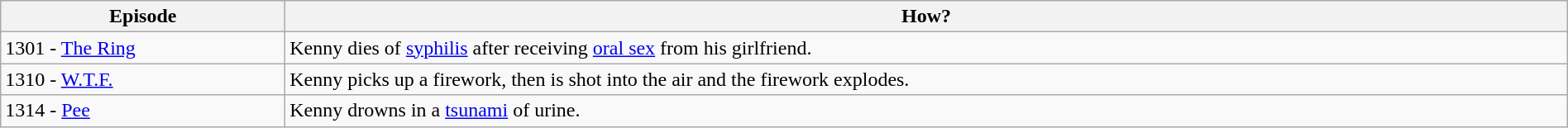<table class="wikitable" width="100%">
<tr>
<th>Episode</th>
<th>How?</th>
</tr>
<tr>
<td>1301 - <a href='#'>The Ring</a></td>
<td>Kenny dies of <a href='#'>syphilis</a> after receiving <a href='#'>oral sex</a> from his girlfriend.</td>
</tr>
<tr>
<td>1310 - <a href='#'>W.T.F.</a></td>
<td>Kenny picks up a firework, then is shot into the air and the firework explodes.</td>
</tr>
<tr>
<td>1314 - <a href='#'>Pee</a></td>
<td>Kenny drowns in a <a href='#'>tsunami</a> of urine.</td>
</tr>
</table>
